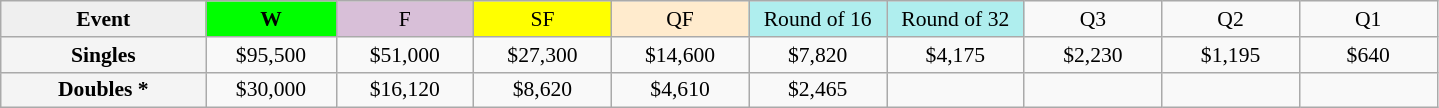<table class=wikitable style=font-size:90%;text-align:center>
<tr>
<td style="width:130px; background:#efefef;"><strong>Event</strong></td>
<td style="width:80px; background:lime;"><strong>W</strong></td>
<td style="width:85px; background:thistle;">F</td>
<td style="width:85px; background:#ff0;">SF</td>
<td style="width:85px; background:#ffebcd;">QF</td>
<td style="width:85px; background:#afeeee;">Round of 16</td>
<td style="width:85px; background:#afeeee;">Round of 32</td>
<td width=85>Q3</td>
<td width=85>Q2</td>
<td width=85>Q1</td>
</tr>
<tr>
<td style="background:#f4f4f4;"><strong>Singles</strong></td>
<td>$95,500</td>
<td>$51,000</td>
<td>$27,300</td>
<td>$14,600</td>
<td>$7,820</td>
<td>$4,175</td>
<td>$2,230</td>
<td>$1,195</td>
<td>$640</td>
</tr>
<tr>
<td style="background:#f4f4f4;"><strong>Doubles *</strong></td>
<td>$30,000</td>
<td>$16,120</td>
<td>$8,620</td>
<td>$4,610</td>
<td>$2,465</td>
<td></td>
<td></td>
<td></td>
<td></td>
</tr>
</table>
